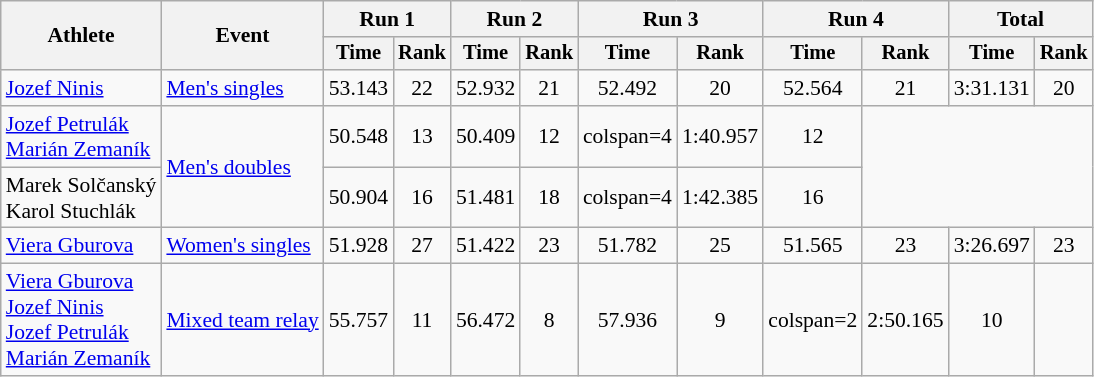<table class="wikitable" style="font-size:90%">
<tr>
<th rowspan="2">Athlete</th>
<th rowspan="2">Event</th>
<th colspan="2">Run 1</th>
<th colspan="2">Run 2</th>
<th colspan="2">Run 3</th>
<th colspan="2">Run 4</th>
<th colspan="2">Total</th>
</tr>
<tr style="font-size:95%">
<th>Time</th>
<th>Rank</th>
<th>Time</th>
<th>Rank</th>
<th>Time</th>
<th>Rank</th>
<th>Time</th>
<th>Rank</th>
<th>Time</th>
<th>Rank</th>
</tr>
<tr align=center>
<td align=left><a href='#'>Jozef Ninis</a></td>
<td align=left><a href='#'>Men's singles</a></td>
<td>53.143</td>
<td>22</td>
<td>52.932</td>
<td>21</td>
<td>52.492</td>
<td>20</td>
<td>52.564</td>
<td>21</td>
<td>3:31.131</td>
<td>20</td>
</tr>
<tr align=center>
<td align=left><a href='#'>Jozef Petrulák</a><br><a href='#'>Marián Zemaník</a></td>
<td align=left rowspan=2><a href='#'>Men's doubles</a></td>
<td>50.548</td>
<td>13</td>
<td>50.409</td>
<td>12</td>
<td>colspan=4 </td>
<td>1:40.957</td>
<td>12</td>
</tr>
<tr align=center>
<td align=left>Marek Solčanský<br>Karol Stuchlák</td>
<td>50.904</td>
<td>16</td>
<td>51.481</td>
<td>18</td>
<td>colspan=4 </td>
<td>1:42.385</td>
<td>16</td>
</tr>
<tr align=center>
<td align=left><a href='#'>Viera Gburova</a></td>
<td align=left><a href='#'>Women's singles</a></td>
<td>51.928</td>
<td>27</td>
<td>51.422</td>
<td>23</td>
<td>51.782</td>
<td>25</td>
<td>51.565</td>
<td>23</td>
<td>3:26.697</td>
<td>23</td>
</tr>
<tr align=center>
<td align=left><a href='#'>Viera Gburova</a><br><a href='#'>Jozef Ninis</a><br><a href='#'>Jozef Petrulák</a><br><a href='#'>Marián Zemaník</a></td>
<td align=left><a href='#'>Mixed team relay</a></td>
<td>55.757</td>
<td>11</td>
<td>56.472</td>
<td>8</td>
<td>57.936</td>
<td>9</td>
<td>colspan=2 </td>
<td>2:50.165</td>
<td>10</td>
</tr>
</table>
